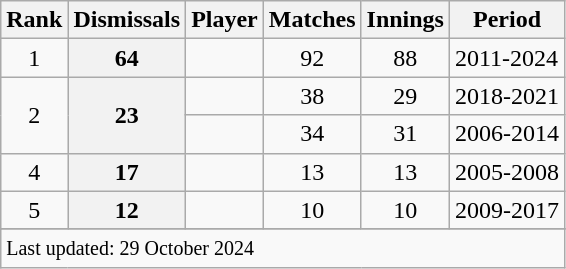<table class="wikitable plainrowheaders sortable">
<tr>
<th scope=col>Rank</th>
<th scope=col>Dismissals</th>
<th scope=col>Player</th>
<th scope=col>Matches</th>
<th scope=col>Innings</th>
<th scope=col>Period</th>
</tr>
<tr>
<td align=center>1</td>
<th scope=row style=text-align:center;>64</th>
<td></td>
<td align=center>92</td>
<td align=center>88</td>
<td>2011-2024</td>
</tr>
<tr>
<td align=center rowspan=2>2</td>
<th scope=row style=text-align:center; rowspan=2>23</th>
<td></td>
<td align=center>38</td>
<td align=center>29</td>
<td>2018-2021</td>
</tr>
<tr>
<td></td>
<td align=center>34</td>
<td align=center>31</td>
<td>2006-2014</td>
</tr>
<tr>
<td align=center>4</td>
<th scope=row style=text-align:center;>17</th>
<td></td>
<td align=center>13</td>
<td align=center>13</td>
<td>2005-2008</td>
</tr>
<tr>
<td align=center>5</td>
<th scope=row style=text-align:center;>12</th>
<td></td>
<td align=center>10</td>
<td align=center>10</td>
<td>2009-2017</td>
</tr>
<tr>
</tr>
<tr class=sortbottom>
<td colspan=6><small>Last updated: 29 October 2024</small></td>
</tr>
</table>
